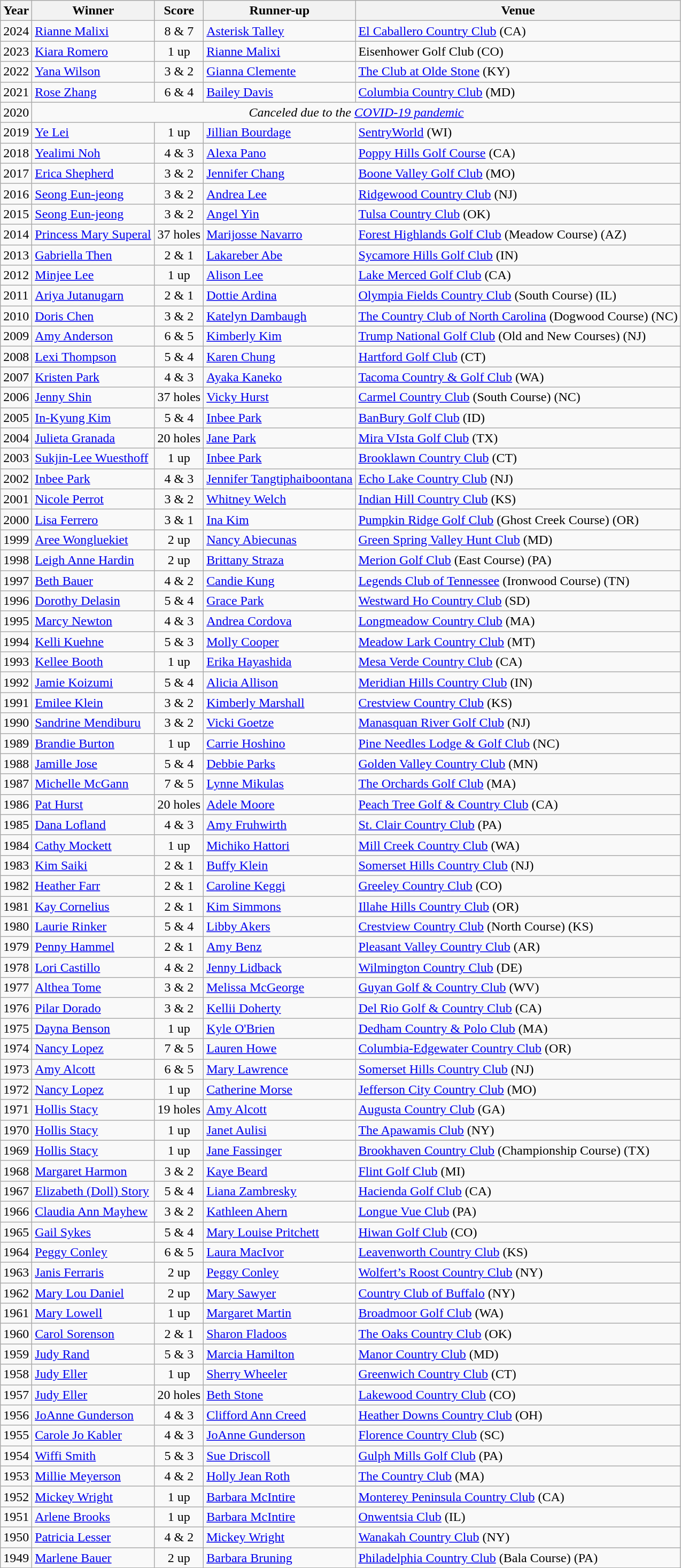<table class="wikitable">
<tr>
<th>Year</th>
<th>Winner</th>
<th>Score</th>
<th>Runner-up</th>
<th>Venue</th>
</tr>
<tr>
<td>2024</td>
<td> <a href='#'>Rianne Malixi</a></td>
<td align=center>8 & 7</td>
<td> <a href='#'>Asterisk Talley</a></td>
<td><a href='#'>El Caballero Country Club</a> (CA)</td>
</tr>
<tr>
<td>2023</td>
<td> <a href='#'>Kiara Romero</a></td>
<td align=center>1 up</td>
<td> <a href='#'>Rianne Malixi</a></td>
<td>Eisenhower Golf Club (CO)</td>
</tr>
<tr>
<td>2022</td>
<td> <a href='#'>Yana Wilson</a></td>
<td align=center>3 & 2</td>
<td> <a href='#'>Gianna Clemente</a></td>
<td><a href='#'>The Club at Olde Stone</a> (KY)</td>
</tr>
<tr>
<td>2021</td>
<td> <a href='#'>Rose Zhang</a></td>
<td align=center>6 & 4</td>
<td> <a href='#'>Bailey Davis</a></td>
<td><a href='#'>Columbia Country Club</a> (MD)</td>
</tr>
<tr>
<td>2020</td>
<td colspan=4; align=center><em>Canceled due to the <a href='#'>COVID-19 pandemic</a></em></td>
</tr>
<tr>
<td>2019</td>
<td> <a href='#'>Ye Lei</a></td>
<td align=center>1 up</td>
<td> <a href='#'>Jillian Bourdage</a></td>
<td><a href='#'>SentryWorld</a> (WI)</td>
</tr>
<tr>
<td>2018</td>
<td> <a href='#'>Yealimi Noh</a></td>
<td align=center>4 & 3</td>
<td> <a href='#'>Alexa Pano</a></td>
<td><a href='#'>Poppy Hills Golf Course</a> (CA)</td>
</tr>
<tr>
<td>2017</td>
<td> <a href='#'>Erica Shepherd</a></td>
<td align=center>3 & 2</td>
<td> <a href='#'>Jennifer Chang</a></td>
<td><a href='#'>Boone Valley Golf Club</a> (MO)</td>
</tr>
<tr>
<td>2016</td>
<td> <a href='#'>Seong Eun-jeong</a></td>
<td align=center>3 & 2</td>
<td> <a href='#'>Andrea Lee</a></td>
<td><a href='#'>Ridgewood Country Club</a> (NJ)</td>
</tr>
<tr>
<td>2015</td>
<td> <a href='#'>Seong Eun-jeong</a></td>
<td align=center>3 & 2</td>
<td> <a href='#'>Angel Yin</a></td>
<td><a href='#'>Tulsa Country Club</a> (OK)</td>
</tr>
<tr>
<td>2014</td>
<td> <a href='#'>Princess Mary Superal</a></td>
<td align=center>37 holes</td>
<td> <a href='#'>Marijosse Navarro</a></td>
<td><a href='#'>Forest Highlands Golf Club</a> (Meadow Course) (AZ)</td>
</tr>
<tr>
<td>2013</td>
<td> <a href='#'>Gabriella Then</a></td>
<td align=center>2 & 1</td>
<td> <a href='#'>Lakareber Abe</a></td>
<td><a href='#'>Sycamore Hills Golf Club</a> (IN)</td>
</tr>
<tr>
<td>2012</td>
<td> <a href='#'>Minjee Lee</a></td>
<td align=center>1 up</td>
<td> <a href='#'>Alison Lee</a></td>
<td><a href='#'>Lake Merced Golf Club</a> (CA)</td>
</tr>
<tr>
<td>2011</td>
<td> <a href='#'>Ariya Jutanugarn</a></td>
<td align=center>2 & 1</td>
<td> <a href='#'>Dottie Ardina</a></td>
<td><a href='#'>Olympia Fields Country Club</a> (South Course) (IL)</td>
</tr>
<tr>
<td>2010</td>
<td>  <a href='#'>Doris Chen</a></td>
<td align=center>3 & 2</td>
<td> <a href='#'>Katelyn Dambaugh</a></td>
<td><a href='#'>The Country Club of North Carolina</a> (Dogwood Course) (NC)</td>
</tr>
<tr>
<td>2009</td>
<td> <a href='#'>Amy Anderson</a></td>
<td align=center>6 & 5</td>
<td> <a href='#'>Kimberly Kim</a></td>
<td><a href='#'>Trump National Golf Club</a> (Old and New Courses) (NJ)</td>
</tr>
<tr>
<td>2008</td>
<td> <a href='#'>Lexi Thompson</a></td>
<td align=center>5 & 4</td>
<td> <a href='#'>Karen Chung</a></td>
<td><a href='#'>Hartford Golf Club</a> (CT)</td>
</tr>
<tr>
<td>2007</td>
<td> <a href='#'>Kristen Park</a></td>
<td align=center>4 & 3</td>
<td> <a href='#'>Ayaka Kaneko</a></td>
<td><a href='#'>Tacoma Country & Golf Club</a> (WA)</td>
</tr>
<tr>
<td>2006</td>
<td> <a href='#'>Jenny Shin</a></td>
<td align=center>37 holes</td>
<td> <a href='#'>Vicky Hurst</a></td>
<td><a href='#'>Carmel Country Club</a> (South Course) (NC)</td>
</tr>
<tr>
<td>2005</td>
<td> <a href='#'>In-Kyung Kim</a></td>
<td align=center>5 & 4</td>
<td> <a href='#'>Inbee Park</a></td>
<td><a href='#'>BanBury Golf Club</a> (ID)</td>
</tr>
<tr>
<td>2004</td>
<td> <a href='#'>Julieta Granada</a></td>
<td align=center>20 holes</td>
<td> <a href='#'>Jane Park</a></td>
<td><a href='#'>Mira VIsta Golf Club</a> (TX)</td>
</tr>
<tr>
<td>2003</td>
<td>  <a href='#'>Sukjin-Lee Wuesthoff</a> </td>
<td align=center>1 up</td>
<td> <a href='#'>Inbee Park</a></td>
<td><a href='#'>Brooklawn Country Club</a> (CT)</td>
</tr>
<tr>
<td>2002</td>
<td> <a href='#'>Inbee Park</a></td>
<td align=center>4 & 3</td>
<td> <a href='#'>Jennifer Tangtiphaiboontana</a></td>
<td><a href='#'>Echo Lake Country Club</a> (NJ)</td>
</tr>
<tr>
<td>2001</td>
<td> <a href='#'>Nicole Perrot</a></td>
<td align=center>3 & 2</td>
<td> <a href='#'>Whitney Welch</a></td>
<td><a href='#'>Indian Hill Country Club</a> (KS)</td>
</tr>
<tr>
<td>2000</td>
<td> <a href='#'>Lisa Ferrero</a></td>
<td align=center>3 & 1</td>
<td> <a href='#'>Ina Kim</a></td>
<td><a href='#'>Pumpkin Ridge Golf Club</a> (Ghost Creek Course) (OR)</td>
</tr>
<tr>
<td>1999</td>
<td> <a href='#'>Aree Wongluekiet</a></td>
<td align=center>2 up</td>
<td> <a href='#'>Nancy Abiecunas</a></td>
<td><a href='#'>Green Spring Valley Hunt Club</a> (MD)</td>
</tr>
<tr>
<td>1998</td>
<td> <a href='#'>Leigh Anne Hardin</a></td>
<td align=center>2 up</td>
<td> <a href='#'>Brittany Straza</a></td>
<td><a href='#'>Merion Golf Club</a> (East Course) (PA)</td>
</tr>
<tr>
<td>1997</td>
<td> <a href='#'>Beth Bauer</a></td>
<td align=center>4 & 2</td>
<td> <a href='#'>Candie Kung</a></td>
<td><a href='#'>Legends Club of Tennessee</a> (Ironwood Course) (TN)</td>
</tr>
<tr>
<td>1996</td>
<td> <a href='#'>Dorothy Delasin</a></td>
<td align=center>5 & 4</td>
<td> <a href='#'>Grace Park</a></td>
<td><a href='#'>Westward Ho Country Club</a> (SD)</td>
</tr>
<tr>
<td>1995</td>
<td> <a href='#'>Marcy Newton</a></td>
<td align=center>4 & 3</td>
<td> <a href='#'>Andrea Cordova</a></td>
<td><a href='#'>Longmeadow Country Club</a> (MA)</td>
</tr>
<tr>
<td>1994</td>
<td> <a href='#'>Kelli Kuehne</a></td>
<td align=center>5 & 3</td>
<td> <a href='#'>Molly Cooper</a></td>
<td><a href='#'>Meadow Lark Country Club</a> (MT)</td>
</tr>
<tr>
<td>1993</td>
<td> <a href='#'>Kellee Booth</a></td>
<td align=center>1 up</td>
<td> <a href='#'>Erika Hayashida</a></td>
<td><a href='#'>Mesa Verde Country Club</a> (CA)</td>
</tr>
<tr>
<td>1992</td>
<td> <a href='#'>Jamie Koizumi</a></td>
<td align=center>5 & 4</td>
<td> <a href='#'>Alicia Allison</a></td>
<td><a href='#'>Meridian Hills Country Club</a> (IN)</td>
</tr>
<tr>
<td>1991</td>
<td> <a href='#'>Emilee Klein</a></td>
<td align=center>3 & 2</td>
<td> <a href='#'>Kimberly Marshall</a></td>
<td><a href='#'>Crestview Country Club</a> (KS)</td>
</tr>
<tr>
<td>1990</td>
<td> <a href='#'>Sandrine Mendiburu</a></td>
<td align=center>3 & 2</td>
<td> <a href='#'>Vicki Goetze</a></td>
<td><a href='#'>Manasquan River Golf Club</a> (NJ)</td>
</tr>
<tr>
<td>1989</td>
<td> <a href='#'>Brandie Burton</a></td>
<td align=center>1 up</td>
<td> <a href='#'>Carrie Hoshino</a></td>
<td><a href='#'>Pine Needles Lodge & Golf Club</a> (NC)</td>
</tr>
<tr>
<td>1988</td>
<td> <a href='#'>Jamille Jose</a></td>
<td align=center>5 & 4</td>
<td> <a href='#'>Debbie Parks</a></td>
<td><a href='#'>Golden Valley Country Club</a> (MN)</td>
</tr>
<tr>
<td>1987</td>
<td> <a href='#'>Michelle McGann</a></td>
<td align=center>7 & 5</td>
<td> <a href='#'>Lynne Mikulas</a></td>
<td><a href='#'>The Orchards Golf Club</a> (MA)</td>
</tr>
<tr>
<td>1986</td>
<td> <a href='#'>Pat Hurst</a></td>
<td align=center>20 holes</td>
<td> <a href='#'>Adele Moore</a></td>
<td><a href='#'>Peach Tree Golf & Country Club</a> (CA)</td>
</tr>
<tr>
<td>1985</td>
<td> <a href='#'>Dana Lofland</a></td>
<td align=center>4 & 3</td>
<td> <a href='#'>Amy Fruhwirth</a></td>
<td><a href='#'>St. Clair Country Club</a> (PA)</td>
</tr>
<tr>
<td>1984</td>
<td> <a href='#'>Cathy Mockett</a></td>
<td align=center>1 up</td>
<td> <a href='#'>Michiko Hattori</a></td>
<td><a href='#'>Mill Creek Country Club</a> (WA)</td>
</tr>
<tr>
<td>1983</td>
<td> <a href='#'>Kim Saiki</a></td>
<td align=center>2 & 1</td>
<td> <a href='#'>Buffy Klein</a></td>
<td><a href='#'>Somerset Hills Country Club</a> (NJ)</td>
</tr>
<tr>
<td>1982</td>
<td> <a href='#'>Heather Farr</a></td>
<td align=center>2 & 1</td>
<td> <a href='#'>Caroline Keggi</a></td>
<td><a href='#'>Greeley Country Club</a> (CO)</td>
</tr>
<tr>
<td>1981</td>
<td> <a href='#'>Kay Cornelius</a></td>
<td align=center>2 & 1</td>
<td> <a href='#'>Kim Simmons</a></td>
<td><a href='#'>Illahe Hills Country Club</a> (OR)</td>
</tr>
<tr>
<td>1980</td>
<td> <a href='#'>Laurie Rinker</a></td>
<td align=center>5 & 4</td>
<td> <a href='#'>Libby Akers</a></td>
<td><a href='#'>Crestview Country Club</a> (North Course) (KS)</td>
</tr>
<tr>
<td>1979</td>
<td> <a href='#'>Penny Hammel</a></td>
<td align=center>2 & 1</td>
<td> <a href='#'>Amy Benz</a></td>
<td><a href='#'>Pleasant Valley Country Club</a> (AR)</td>
</tr>
<tr>
<td>1978</td>
<td> <a href='#'>Lori Castillo</a></td>
<td align=center>4 & 2</td>
<td> <a href='#'>Jenny Lidback</a></td>
<td><a href='#'>Wilmington Country Club</a> (DE)</td>
</tr>
<tr>
<td>1977</td>
<td> <a href='#'>Althea Tome</a></td>
<td align=center>3 & 2</td>
<td> <a href='#'>Melissa McGeorge</a></td>
<td><a href='#'>Guyan Golf & Country Club</a> (WV)</td>
</tr>
<tr>
<td>1976</td>
<td> <a href='#'>Pilar Dorado</a></td>
<td align=center>3 & 2</td>
<td> <a href='#'>Kellii Doherty</a></td>
<td><a href='#'>Del Rio Golf & Country Club</a> (CA)</td>
</tr>
<tr>
<td>1975</td>
<td> <a href='#'>Dayna Benson</a></td>
<td align=center>1 up</td>
<td> <a href='#'>Kyle O'Brien</a></td>
<td><a href='#'>Dedham Country & Polo Club</a> (MA)</td>
</tr>
<tr>
<td>1974</td>
<td> <a href='#'>Nancy Lopez</a></td>
<td align=center>7 & 5</td>
<td> <a href='#'>Lauren Howe</a></td>
<td><a href='#'>Columbia-Edgewater Country Club</a> (OR)</td>
</tr>
<tr>
<td>1973</td>
<td> <a href='#'>Amy Alcott</a></td>
<td align=center>6 & 5</td>
<td> <a href='#'>Mary Lawrence</a></td>
<td><a href='#'>Somerset Hills Country Club</a> (NJ)</td>
</tr>
<tr>
<td>1972</td>
<td> <a href='#'>Nancy Lopez</a></td>
<td align=center>1 up</td>
<td> <a href='#'>Catherine Morse</a></td>
<td><a href='#'>Jefferson City Country Club</a> (MO)</td>
</tr>
<tr>
<td>1971</td>
<td> <a href='#'>Hollis Stacy</a></td>
<td align=center>19 holes</td>
<td> <a href='#'>Amy Alcott</a></td>
<td><a href='#'>Augusta Country Club</a> (GA)</td>
</tr>
<tr>
<td>1970</td>
<td> <a href='#'>Hollis Stacy</a></td>
<td align=center>1 up</td>
<td> <a href='#'>Janet Aulisi</a></td>
<td><a href='#'>The Apawamis Club</a> (NY)</td>
</tr>
<tr>
<td>1969</td>
<td> <a href='#'>Hollis Stacy</a></td>
<td align=center>1 up</td>
<td> <a href='#'>Jane Fassinger</a></td>
<td><a href='#'>Brookhaven Country Club</a> (Championship Course) (TX)</td>
</tr>
<tr>
<td>1968</td>
<td> <a href='#'>Margaret Harmon</a></td>
<td align=center>3 & 2</td>
<td> <a href='#'>Kaye Beard</a></td>
<td><a href='#'>Flint Golf Club</a> (MI)</td>
</tr>
<tr>
<td>1967</td>
<td> <a href='#'>Elizabeth (Doll) Story</a></td>
<td align=center>5 & 4</td>
<td> <a href='#'>Liana Zambresky</a></td>
<td><a href='#'>Hacienda Golf Club</a> (CA)</td>
</tr>
<tr>
<td>1966</td>
<td> <a href='#'>Claudia Ann Mayhew</a></td>
<td align=center>3 & 2</td>
<td> <a href='#'>Kathleen Ahern</a></td>
<td><a href='#'>Longue Vue Club</a> (PA)</td>
</tr>
<tr>
<td>1965</td>
<td> <a href='#'>Gail Sykes</a></td>
<td align=center>5 & 4</td>
<td> <a href='#'>Mary Louise Pritchett</a></td>
<td><a href='#'>Hiwan Golf Club</a> (CO)</td>
</tr>
<tr>
<td>1964</td>
<td> <a href='#'>Peggy Conley</a></td>
<td align=center>6 & 5</td>
<td> <a href='#'>Laura MacIvor</a></td>
<td><a href='#'>Leavenworth Country Club</a> (KS)</td>
</tr>
<tr>
<td>1963</td>
<td> <a href='#'>Janis Ferraris</a></td>
<td align=center>2 up</td>
<td> <a href='#'>Peggy Conley</a></td>
<td><a href='#'>Wolfert’s Roost Country Club</a> (NY)</td>
</tr>
<tr>
<td>1962</td>
<td> <a href='#'>Mary Lou Daniel</a></td>
<td align=center>2 up</td>
<td> <a href='#'>Mary Sawyer</a></td>
<td><a href='#'>Country Club of Buffalo</a> (NY)</td>
</tr>
<tr>
<td>1961</td>
<td> <a href='#'>Mary Lowell</a></td>
<td align=center>1 up</td>
<td> <a href='#'>Margaret Martin</a></td>
<td><a href='#'>Broadmoor Golf Club</a> (WA)</td>
</tr>
<tr>
<td>1960</td>
<td> <a href='#'>Carol Sorenson</a></td>
<td align=center>2 & 1</td>
<td> <a href='#'>Sharon Fladoos</a></td>
<td><a href='#'>The Oaks Country Club</a> (OK)</td>
</tr>
<tr>
<td>1959</td>
<td> <a href='#'>Judy Rand</a></td>
<td align=center>5 & 3</td>
<td> <a href='#'>Marcia Hamilton</a></td>
<td><a href='#'>Manor Country Club</a> (MD)</td>
</tr>
<tr>
<td>1958</td>
<td> <a href='#'>Judy Eller</a></td>
<td align=center>1 up</td>
<td> <a href='#'>Sherry Wheeler</a></td>
<td><a href='#'>Greenwich Country Club</a> (CT)</td>
</tr>
<tr>
<td>1957</td>
<td> <a href='#'>Judy Eller</a></td>
<td align=center>20 holes</td>
<td> <a href='#'>Beth Stone</a></td>
<td><a href='#'>Lakewood Country Club</a> (CO)</td>
</tr>
<tr>
<td>1956</td>
<td> <a href='#'>JoAnne Gunderson</a></td>
<td align=center>4 & 3</td>
<td> <a href='#'>Clifford Ann Creed</a></td>
<td><a href='#'>Heather Downs Country Club</a> (OH)</td>
</tr>
<tr>
<td>1955</td>
<td> <a href='#'>Carole Jo Kabler</a></td>
<td align=center>4 & 3</td>
<td> <a href='#'>JoAnne Gunderson</a></td>
<td><a href='#'>Florence Country Club</a> (SC)</td>
</tr>
<tr>
<td>1954</td>
<td> <a href='#'>Wiffi Smith</a></td>
<td align=center>5 & 3</td>
<td> <a href='#'>Sue Driscoll</a></td>
<td><a href='#'>Gulph Mills Golf Club</a> (PA)</td>
</tr>
<tr>
<td>1953</td>
<td> <a href='#'>Millie Meyerson</a></td>
<td align=center>4 & 2</td>
<td> <a href='#'>Holly Jean Roth</a></td>
<td><a href='#'>The Country Club</a> (MA)</td>
</tr>
<tr>
<td>1952</td>
<td> <a href='#'>Mickey Wright</a></td>
<td align=center>1 up</td>
<td> <a href='#'>Barbara McIntire</a></td>
<td><a href='#'>Monterey Peninsula Country Club</a> (CA)</td>
</tr>
<tr>
<td>1951</td>
<td> <a href='#'>Arlene Brooks</a></td>
<td align=center>1 up</td>
<td> <a href='#'>Barbara McIntire</a></td>
<td><a href='#'>Onwentsia Club</a> (IL)</td>
</tr>
<tr>
<td>1950</td>
<td> <a href='#'>Patricia Lesser</a></td>
<td align=center>4 & 2</td>
<td> <a href='#'>Mickey Wright</a></td>
<td><a href='#'>Wanakah Country Club</a> (NY)</td>
</tr>
<tr>
<td>1949</td>
<td> <a href='#'>Marlene Bauer</a></td>
<td align=center>2 up</td>
<td> <a href='#'>Barbara Bruning</a></td>
<td><a href='#'>Philadelphia Country Club</a> (Bala Course) (PA)</td>
</tr>
</table>
